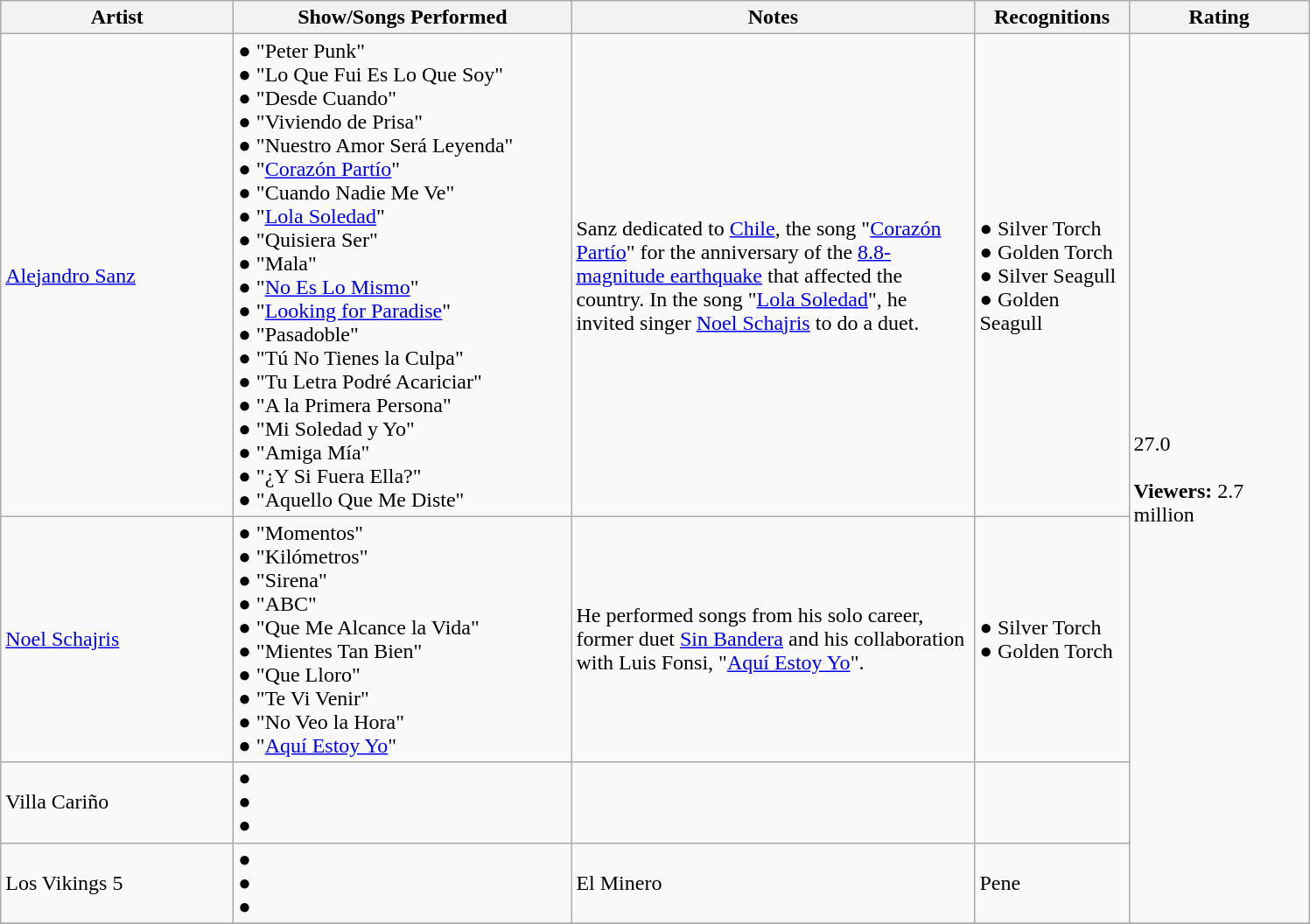<table class="wikitable">
<tr>
<th width="170">Artist</th>
<th width="250">Show/Songs Performed</th>
<th width="300">Notes</th>
<th width="110">Recognitions</th>
<th width="130">Rating</th>
</tr>
<tr>
<td><a href='#'>Alejandro Sanz</a></td>
<td>● "Peter Punk"<br> ● "Lo Que Fui Es Lo Que Soy"<br> ● "Desde Cuando"<br> ● "Viviendo de Prisa"<br> ● "Nuestro Amor Será Leyenda" <br> ● "<a href='#'>Corazón Partío</a>"<br> ● "Cuando Nadie Me Ve" <br> ● "<a href='#'>Lola Soledad</a>"<br> ● "Quisiera Ser"<br> ● "Mala"<br> ● "<a href='#'>No Es Lo Mismo</a>"<br> ● "<a href='#'>Looking for Paradise</a>"<br> ● "Pasadoble"<br> ● "Tú No Tienes la Culpa"<br> ● "Tu Letra Podré Acariciar"<br> ● "A la Primera Persona"<br> ● "Mi Soledad y Yo"<br> ● "Amiga Mía"<br> ● "¿Y Si Fuera Ella?"<br> ● "Aquello Que Me Diste"</td>
<td>Sanz dedicated to <a href='#'>Chile</a>, the song "<a href='#'>Corazón Partío</a>" for the anniversary of the <a href='#'>8.8-magnitude earthquake</a> that affected the country. In the song "<a href='#'>Lola Soledad</a>", he invited singer <a href='#'>Noel Schajris</a> to do a duet.</td>
<td>● Silver Torch<br> ● Golden Torch<br> ● Silver Seagull<br> ● Golden Seagull</td>
<td rowspan="4">27.0<br><br> <strong>Viewers:</strong> 2.7 million<br></td>
</tr>
<tr>
<td><a href='#'>Noel Schajris</a></td>
<td>● "Momentos"<br> ● "Kilómetros"<br> ● "Sirena"<br> ● "ABC"<br> ● "Que Me Alcance la Vida"<br> ● "Mientes Tan Bien"<br> ● "Que Lloro"<br> ● "Te Vi Venir"<br> ● "No Veo la Hora"<br> ● "<a href='#'>Aquí Estoy Yo</a>"</td>
<td>He performed songs from his solo career, former duet <a href='#'>Sin Bandera</a> and his collaboration with Luis Fonsi, "<a href='#'>Aquí Estoy Yo</a>".</td>
<td>● Silver Torch<br> ● Golden Torch<br></td>
</tr>
<tr>
<td>Villa Cariño</td>
<td>● <br> ● <br> ● <br></td>
<td></td>
<td></td>
</tr>
<tr>
<td>Los Vikings 5</td>
<td>● <br> ● <br> ● <br></td>
<td>El Minero</td>
<td>Pene</td>
</tr>
<tr>
</tr>
</table>
